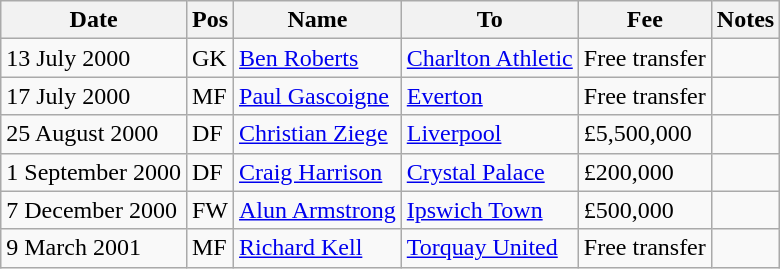<table class="wikitable">
<tr>
<th>Date</th>
<th>Pos</th>
<th>Name</th>
<th>To</th>
<th>Fee</th>
<th>Notes</th>
</tr>
<tr>
<td>13 July 2000</td>
<td>GK</td>
<td><a href='#'>Ben Roberts</a></td>
<td><a href='#'>Charlton Athletic</a></td>
<td>Free transfer</td>
<td></td>
</tr>
<tr>
<td>17 July 2000</td>
<td>MF</td>
<td><a href='#'>Paul Gascoigne</a></td>
<td><a href='#'>Everton</a></td>
<td>Free transfer</td>
<td></td>
</tr>
<tr>
<td>25 August 2000</td>
<td>DF</td>
<td><a href='#'>Christian Ziege</a></td>
<td><a href='#'>Liverpool</a></td>
<td>£5,500,000</td>
<td></td>
</tr>
<tr>
<td>1 September 2000</td>
<td>DF</td>
<td><a href='#'>Craig Harrison</a></td>
<td><a href='#'>Crystal Palace</a></td>
<td>£200,000</td>
<td></td>
</tr>
<tr>
<td>7 December 2000</td>
<td>FW</td>
<td><a href='#'>Alun Armstrong</a></td>
<td><a href='#'>Ipswich Town</a></td>
<td>£500,000</td>
<td></td>
</tr>
<tr>
<td>9 March 2001</td>
<td>MF</td>
<td><a href='#'>Richard Kell</a></td>
<td><a href='#'>Torquay United</a></td>
<td>Free transfer</td>
<td></td>
</tr>
</table>
